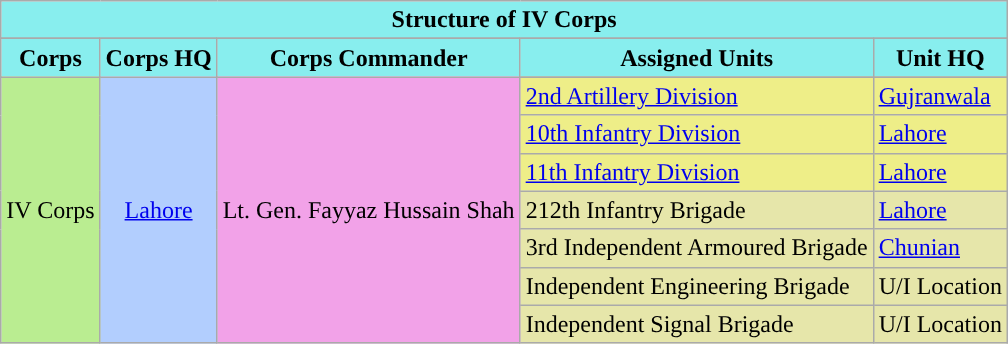<table class="wikitable">
<tr>
<th colspan="10" style="background:#88EEEE;">Structure of IV Corps</th>
</tr>
<tr>
</tr>
<tr>
<th style="background:#88EEEE;">Corps</th>
<th style="background:#88EEEE;">Corps HQ</th>
<th style="background:#88EEEE;">Corps Commander</th>
<th style="background:#88EEEE;">Assigned Units</th>
<th style="background:#88EEEE;">Unit HQ</th>
</tr>
<tr>
<td rowspan="8" style="background:#baed91;text-align:center;">IV Corps</td>
<td rowspan="8" style="background:#b2cefe;text-align:center;"><a href='#'>Lahore</a></td>
<td rowspan="8" style="background:#f2a2e8;text-align:center;">Lt. Gen. Fayyaz Hussain Shah <br></td>
</tr>
<tr>
<td style="background:#EEEE88;"><a href='#'>2nd Artillery Division</a></td>
<td style="background:#EEEE88;"><a href='#'>Gujranwala</a></td>
</tr>
<tr>
<td style="background:#EEEE88;"><a href='#'>10th Infantry Division</a></td>
<td style="background:#EEEE88;"><a href='#'>Lahore</a></td>
</tr>
<tr>
<td style="background:#EEEE88;"><a href='#'>11th Infantry Division</a></td>
<td style="background:#EEEE88;"><a href='#'>Lahore</a></td>
</tr>
<tr>
<td style="background:#e6e6aa;">212th Infantry Brigade</td>
<td style="background:#e6e6aa;"><a href='#'>Lahore</a></td>
</tr>
<tr>
<td style="background:#e6e6aa;">3rd Independent Armoured Brigade</td>
<td style="background:#e6e6aa;"><a href='#'>Chunian</a></td>
</tr>
<tr>
<td style="background:#e6e6aa;">Independent Engineering Brigade</td>
<td style="background:#e6e6aa;">U/I Location</td>
</tr>
<tr>
<td style="background:#e6e6aa;">Independent Signal Brigade</td>
<td style="background:#e6e6aa">U/I Location</td>
</tr>
</table>
